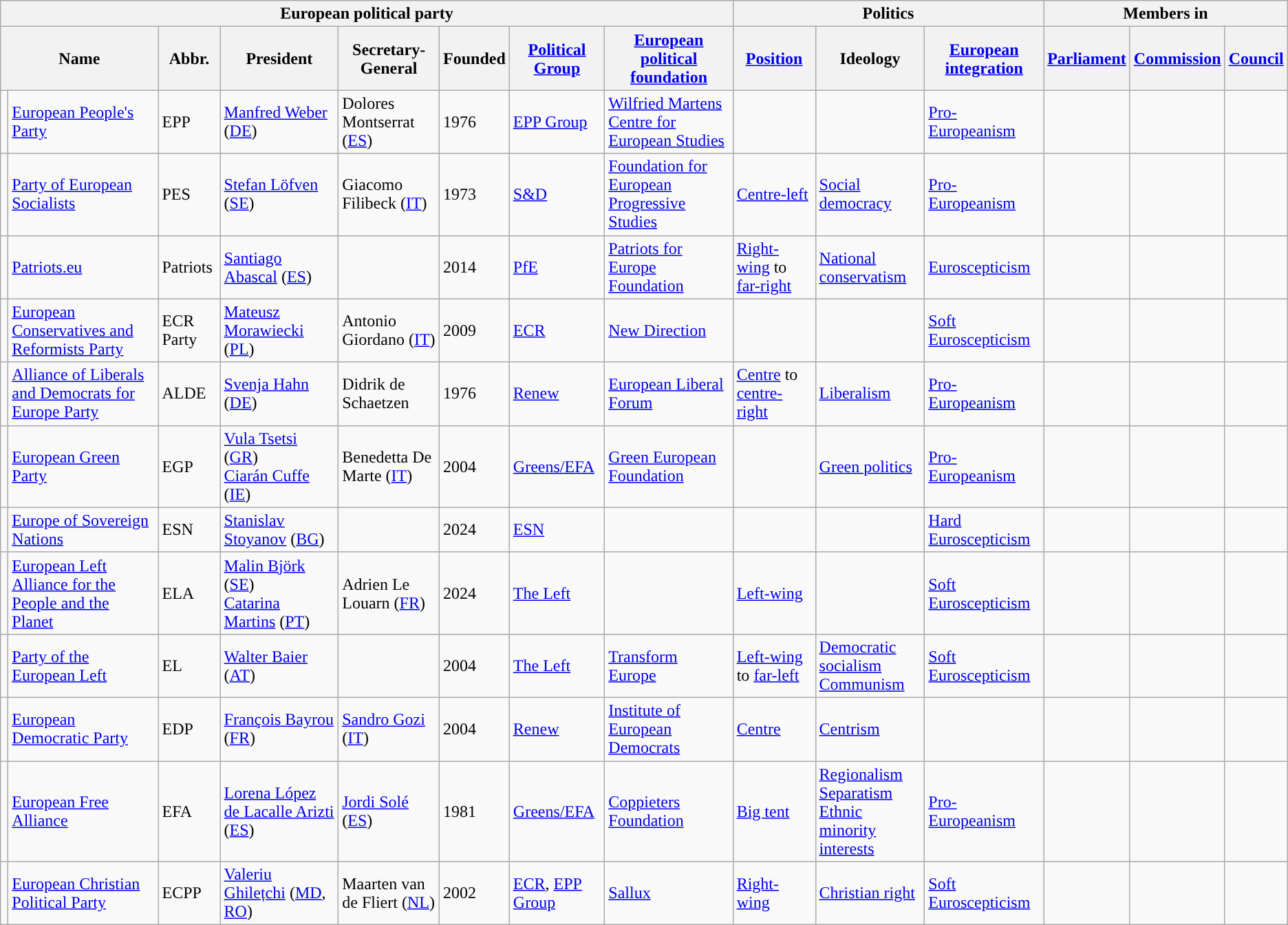<table class="wikitable centre sortable">
<tr>
<th colspan="8">European political party</th>
<th colspan="3">Politics</th>
<th colspan="3">Members in</th>
</tr>
<tr>
<th colspan="2">Name</th>
<th>Abbr.</th>
<th>President</th>
<th>Secretary-General</th>
<th>Founded</th>
<th><a href='#'>Political Group</a></th>
<th><a href='#'>European political foundation</a></th>
<th><a href='#'>Position</a></th>
<th>Ideology</th>
<th><a href='#'>European integration</a></th>
<th><a href='#'>Parliament</a></th>
<th><a href='#'>Commission</a></th>
<th><a href='#'>Council</a></th>
</tr>
<tr>
<td></td>
<td><a href='#'>European People's Party</a></td>
<td>EPP</td>
<td><a href='#'>Manfred Weber</a> (<a href='#'>DE</a>)</td>
<td>Dolores Montserrat (<a href='#'>ES</a>)</td>
<td>1976</td>
<td><a href='#'>EPP Group</a></td>
<td><a href='#'>Wilfried Martens Centre for European Studies</a></td>
<td></td>
<td></td>
<td><a href='#'>Pro-Europeanism</a></td>
<td></td>
<td></td>
<td><br></td>
</tr>
<tr>
<td></td>
<td><a href='#'>Party of European Socialists</a></td>
<td>PES</td>
<td><a href='#'>Stefan Löfven</a> (<a href='#'>SE</a>)</td>
<td>Giacomo Filibeck (<a href='#'>IT</a>)</td>
<td>1973</td>
<td><a href='#'>S&D</a></td>
<td><a href='#'>Foundation for European Progressive Studies</a></td>
<td><a href='#'>Centre-left</a></td>
<td><a href='#'>Social democracy</a></td>
<td><a href='#'>Pro-Europeanism</a></td>
<td></td>
<td></td>
<td><br></td>
</tr>
<tr>
<td></td>
<td><a href='#'>Patriots.eu</a></td>
<td>Patriots</td>
<td><a href='#'>Santiago Abascal</a> (<a href='#'>ES</a>)</td>
<td></td>
<td>2014</td>
<td><a href='#'>PfE</a></td>
<td><a href='#'>Patriots for Europe Foundation</a></td>
<td><a href='#'>Right-wing</a> to <a href='#'>far-right</a></td>
<td><a href='#'>National conservatism</a> </td>
<td><a href='#'>Euroscepticism</a></td>
<td></td>
<td></td>
<td><br></td>
</tr>
<tr>
<td></td>
<td><a href='#'>European Conservatives and Reformists Party</a></td>
<td>ECR Party</td>
<td><a href='#'>Mateusz Morawiecki</a> (<a href='#'>PL</a>)</td>
<td>Antonio Giordano (<a href='#'>IT</a>)</td>
<td>2009</td>
<td><a href='#'>ECR</a></td>
<td><a href='#'>New Direction</a></td>
<td></td>
<td></td>
<td><a href='#'>Soft Euroscepticism</a></td>
<td></td>
<td></td>
<td><br></td>
</tr>
<tr>
<td></td>
<td><a href='#'>Alliance of Liberals and Democrats for Europe Party</a></td>
<td>ALDE</td>
<td><a href='#'>Svenja Hahn</a> (<a href='#'>DE</a>)</td>
<td>Didrik de Schaetzen</td>
<td>1976</td>
<td><a href='#'>Renew</a></td>
<td><a href='#'>European Liberal Forum</a></td>
<td><a href='#'>Centre</a> to <a href='#'>centre-right</a></td>
<td><a href='#'>Liberalism</a></td>
<td><a href='#'>Pro-Europeanism</a></td>
<td></td>
<td></td>
<td><br></td>
</tr>
<tr>
<td></td>
<td><a href='#'>European Green Party</a></td>
<td>EGP</td>
<td><a href='#'>Vula Tsetsi</a> (<a href='#'>GR</a>)<br><a href='#'>Ciarán Cuffe</a> (<a href='#'>IE</a>)</td>
<td>Benedetta De Marte (<a href='#'>IT</a>)</td>
<td>2004</td>
<td><a href='#'>Greens/EFA</a></td>
<td><a href='#'>Green European Foundation</a></td>
<td></td>
<td><a href='#'>Green politics</a></td>
<td><a href='#'>Pro-Europeanism</a></td>
<td></td>
<td></td>
<td><br></td>
</tr>
<tr>
<td></td>
<td><a href='#'>Europe of Sovereign Nations</a></td>
<td>ESN</td>
<td><a href='#'>Stanislav Stoyanov</a> (<a href='#'>BG</a>)</td>
<td></td>
<td>2024</td>
<td><a href='#'>ESN</a></td>
<td></td>
<td></td>
<td></td>
<td><a href='#'>Hard Euroscepticism</a></td>
<td></td>
<td></td>
<td><br></td>
</tr>
<tr>
<td></td>
<td><a href='#'>European Left Alliance for the People and the Planet</a></td>
<td>ELA</td>
<td><a href='#'>Malin Björk</a> (<a href='#'>SE</a>)<br><a href='#'>Catarina Martins</a> (<a href='#'>PT</a>)</td>
<td>Adrien Le Louarn (<a href='#'>FR</a>)</td>
<td>2024</td>
<td><a href='#'>The Left</a></td>
<td></td>
<td><a href='#'>Left-wing</a></td>
<td></td>
<td><a href='#'>Soft Euroscepticism</a></td>
<td></td>
<td></td>
<td><br></td>
</tr>
<tr>
<td></td>
<td><a href='#'>Party of the European Left</a></td>
<td>EL</td>
<td><a href='#'>Walter Baier</a> (<a href='#'>AT</a>)</td>
<td></td>
<td>2004</td>
<td><a href='#'>The Left</a></td>
<td><a href='#'>Transform Europe</a></td>
<td><a href='#'>Left-wing</a> to <a href='#'>far-left</a></td>
<td><a href='#'>Democratic socialism</a><br> <a href='#'>Communism</a></td>
<td><a href='#'>Soft Euroscepticism</a></td>
<td></td>
<td></td>
<td><br></td>
</tr>
<tr>
<td></td>
<td><a href='#'>European Democratic Party</a></td>
<td>EDP</td>
<td><a href='#'>François Bayrou</a> (<a href='#'>FR</a>)</td>
<td><a href='#'>Sandro Gozi</a> (<a href='#'>IT</a>)</td>
<td>2004</td>
<td><a href='#'>Renew</a></td>
<td><a href='#'>Institute of European Democrats</a></td>
<td><a href='#'>Centre</a></td>
<td><a href='#'>Centrism</a></td>
<td></td>
<td></td>
<td></td>
<td><br></td>
</tr>
<tr>
<td></td>
<td><a href='#'>European Free Alliance</a></td>
<td>EFA</td>
<td><a href='#'>Lorena López de Lacalle Arizti</a> (<a href='#'>ES</a>)</td>
<td><a href='#'>Jordi Solé</a> (<a href='#'>ES</a>)</td>
<td>1981</td>
<td><a href='#'>Greens/EFA</a></td>
<td><a href='#'>Coppieters Foundation</a></td>
<td><a href='#'>Big tent</a></td>
<td><a href='#'>Regionalism</a> <br> <a href='#'>Separatism</a> <br> <a href='#'>Ethnic minority interests</a></td>
<td><a href='#'>Pro-Europeanism</a></td>
<td></td>
<td></td>
<td><br></td>
</tr>
<tr>
<td></td>
<td><a href='#'>European Christian Political Party</a></td>
<td>ECPP</td>
<td><a href='#'>Valeriu Ghilețchi</a> (<a href='#'>MD</a>, <a href='#'>RO</a>)</td>
<td>Maarten van de Fliert (<a href='#'>NL</a>)</td>
<td>2002</td>
<td><a href='#'>ECR</a>, <a href='#'>EPP Group</a></td>
<td><a href='#'>Sallux</a></td>
<td><a href='#'>Right-wing</a></td>
<td><a href='#'>Christian right</a> <br> </td>
<td><a href='#'>Soft Euroscepticism</a></td>
<td></td>
<td></td>
<td><br></td>
</tr>
</table>
